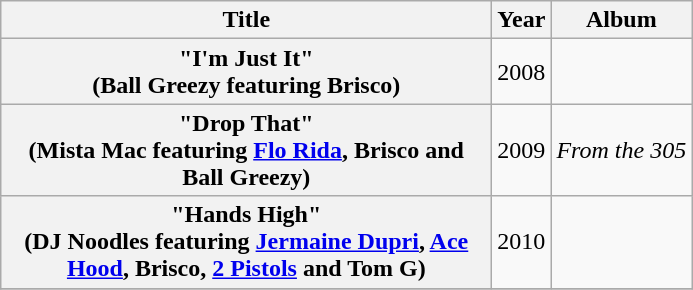<table class="wikitable plainrowheaders" style="text-align:center;">
<tr>
<th scope="col" style="width:20em;">Title</th>
<th scope="col">Year</th>
<th scope="col">Album</th>
</tr>
<tr>
<th scope="row">"I'm Just It"<br><span>(Ball Greezy featuring Brisco)</span></th>
<td>2008</td>
<td></td>
</tr>
<tr>
<th scope="row">"Drop That"<br><span>(Mista Mac featuring <a href='#'>Flo Rida</a>, Brisco and Ball Greezy)</span></th>
<td>2009</td>
<td><em>From the 305</em></td>
</tr>
<tr>
<th scope="row">"Hands High"<br><span>(DJ Noodles featuring <a href='#'>Jermaine Dupri</a>, <a href='#'>Ace Hood</a>, Brisco, <a href='#'>2 Pistols</a> and Tom G)</span></th>
<td>2010</td>
<td></td>
</tr>
<tr>
</tr>
</table>
